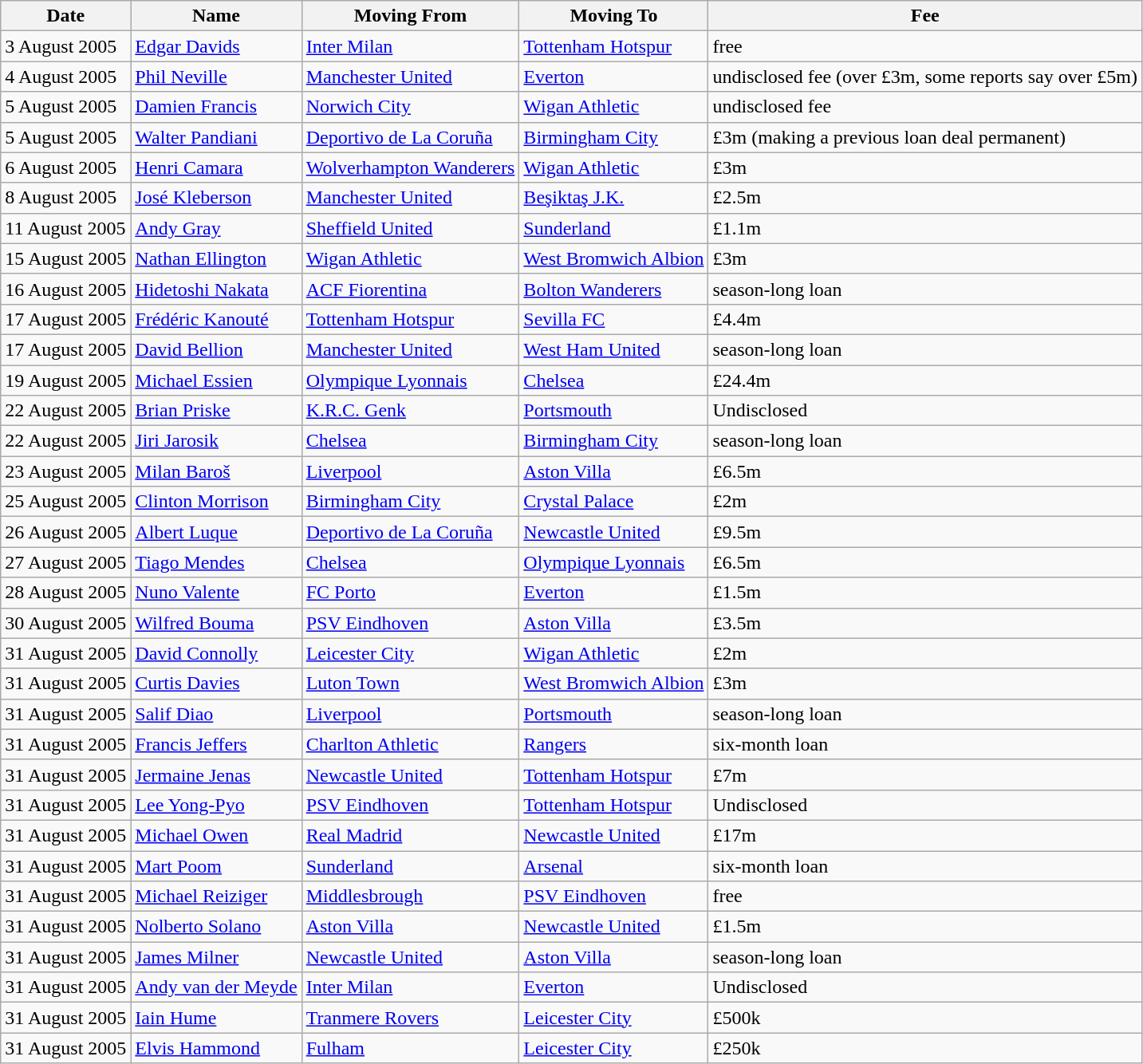<table class="wikitable sortable">
<tr>
<th>Date</th>
<th>Name</th>
<th>Moving From</th>
<th>Moving To</th>
<th>Fee</th>
</tr>
<tr>
<td>3 August 2005</td>
<td><a href='#'>Edgar Davids</a></td>
<td> <a href='#'>Inter Milan</a></td>
<td><a href='#'>Tottenham Hotspur</a></td>
<td>free</td>
</tr>
<tr>
<td>4 August 2005</td>
<td><a href='#'>Phil Neville</a></td>
<td><a href='#'>Manchester United</a></td>
<td><a href='#'>Everton</a></td>
<td>undisclosed fee (over £3m,  some reports say over £5m)</td>
</tr>
<tr>
<td>5 August 2005</td>
<td><a href='#'>Damien Francis</a></td>
<td><a href='#'>Norwich City</a></td>
<td><a href='#'>Wigan Athletic</a></td>
<td>undisclosed fee</td>
</tr>
<tr>
<td>5 August 2005</td>
<td><a href='#'>Walter Pandiani</a></td>
<td> <a href='#'>Deportivo de La Coruña</a></td>
<td><a href='#'>Birmingham City</a></td>
<td>£3m (making a previous loan deal permanent)</td>
</tr>
<tr>
<td>6 August 2005</td>
<td><a href='#'>Henri Camara</a></td>
<td><a href='#'>Wolverhampton Wanderers</a></td>
<td><a href='#'>Wigan Athletic</a></td>
<td>£3m</td>
</tr>
<tr>
<td>8 August 2005</td>
<td><a href='#'>José Kleberson</a></td>
<td><a href='#'>Manchester United</a></td>
<td> <a href='#'>Beşiktaş J.K.</a></td>
<td>£2.5m</td>
</tr>
<tr>
<td>11 August 2005</td>
<td><a href='#'>Andy Gray</a></td>
<td><a href='#'>Sheffield United</a></td>
<td><a href='#'>Sunderland</a></td>
<td>£1.1m</td>
</tr>
<tr>
<td>15 August 2005</td>
<td><a href='#'>Nathan Ellington</a></td>
<td><a href='#'>Wigan Athletic</a></td>
<td><a href='#'>West Bromwich Albion</a></td>
<td>£3m</td>
</tr>
<tr>
<td>16 August 2005</td>
<td><a href='#'>Hidetoshi Nakata</a></td>
<td> <a href='#'>ACF Fiorentina</a></td>
<td><a href='#'>Bolton Wanderers</a></td>
<td>season-long loan</td>
</tr>
<tr>
<td>17 August 2005</td>
<td><a href='#'>Frédéric Kanouté</a></td>
<td><a href='#'>Tottenham Hotspur</a></td>
<td> <a href='#'>Sevilla FC</a></td>
<td>£4.4m</td>
</tr>
<tr>
<td>17 August 2005</td>
<td><a href='#'>David Bellion</a></td>
<td><a href='#'>Manchester United</a></td>
<td><a href='#'>West Ham United</a></td>
<td>season-long loan</td>
</tr>
<tr>
<td>19 August 2005</td>
<td><a href='#'>Michael Essien</a></td>
<td> <a href='#'>Olympique Lyonnais</a></td>
<td><a href='#'>Chelsea</a></td>
<td>£24.4m</td>
</tr>
<tr>
<td>22 August 2005</td>
<td><a href='#'>Brian Priske</a></td>
<td> <a href='#'>K.R.C. Genk</a></td>
<td><a href='#'>Portsmouth</a></td>
<td>Undisclosed</td>
</tr>
<tr>
<td>22 August 2005</td>
<td><a href='#'>Jiri Jarosik</a></td>
<td><a href='#'>Chelsea</a></td>
<td><a href='#'>Birmingham City</a></td>
<td>season-long loan</td>
</tr>
<tr>
<td>23 August 2005</td>
<td><a href='#'>Milan Baroš</a></td>
<td><a href='#'>Liverpool</a></td>
<td><a href='#'>Aston Villa</a></td>
<td>£6.5m</td>
</tr>
<tr>
<td>25 August 2005</td>
<td><a href='#'>Clinton Morrison</a></td>
<td><a href='#'>Birmingham City</a></td>
<td><a href='#'>Crystal Palace</a></td>
<td>£2m</td>
</tr>
<tr>
<td>26 August 2005</td>
<td><a href='#'>Albert Luque</a></td>
<td> <a href='#'>Deportivo de La Coruña</a></td>
<td><a href='#'>Newcastle United</a></td>
<td>£9.5m</td>
</tr>
<tr>
<td>27 August 2005</td>
<td><a href='#'>Tiago Mendes</a></td>
<td><a href='#'>Chelsea</a></td>
<td> <a href='#'>Olympique Lyonnais</a></td>
<td>£6.5m</td>
</tr>
<tr>
<td>28 August 2005</td>
<td><a href='#'>Nuno Valente</a></td>
<td> <a href='#'>FC Porto</a></td>
<td><a href='#'>Everton</a></td>
<td>£1.5m</td>
</tr>
<tr>
<td>30 August 2005</td>
<td><a href='#'>Wilfred Bouma</a></td>
<td> <a href='#'>PSV Eindhoven</a></td>
<td><a href='#'>Aston Villa</a></td>
<td>£3.5m</td>
</tr>
<tr>
<td>31 August 2005</td>
<td><a href='#'>David Connolly</a></td>
<td><a href='#'>Leicester City</a></td>
<td><a href='#'>Wigan Athletic</a></td>
<td>£2m</td>
</tr>
<tr>
<td>31 August 2005</td>
<td><a href='#'>Curtis Davies</a></td>
<td><a href='#'>Luton Town</a></td>
<td><a href='#'>West Bromwich Albion</a></td>
<td>£3m</td>
</tr>
<tr>
<td>31 August 2005</td>
<td><a href='#'>Salif Diao</a></td>
<td><a href='#'>Liverpool</a></td>
<td><a href='#'>Portsmouth</a></td>
<td>season-long loan</td>
</tr>
<tr>
<td>31 August 2005</td>
<td><a href='#'>Francis Jeffers</a></td>
<td><a href='#'>Charlton Athletic</a></td>
<td> <a href='#'>Rangers</a></td>
<td>six-month loan</td>
</tr>
<tr>
<td>31 August 2005</td>
<td><a href='#'>Jermaine Jenas</a></td>
<td><a href='#'>Newcastle United</a></td>
<td><a href='#'>Tottenham Hotspur</a></td>
<td>£7m</td>
</tr>
<tr>
<td>31 August 2005</td>
<td><a href='#'>Lee Yong-Pyo</a></td>
<td> <a href='#'>PSV Eindhoven</a></td>
<td><a href='#'>Tottenham Hotspur</a></td>
<td>Undisclosed</td>
</tr>
<tr>
<td>31 August 2005</td>
<td><a href='#'>Michael Owen</a></td>
<td> <a href='#'>Real Madrid</a></td>
<td><a href='#'>Newcastle United</a></td>
<td>£17m</td>
</tr>
<tr>
<td>31 August 2005</td>
<td><a href='#'>Mart Poom</a></td>
<td><a href='#'>Sunderland</a></td>
<td><a href='#'>Arsenal</a></td>
<td>six-month loan</td>
</tr>
<tr>
<td>31 August 2005</td>
<td><a href='#'>Michael Reiziger</a></td>
<td><a href='#'>Middlesbrough</a></td>
<td> <a href='#'>PSV Eindhoven</a></td>
<td>free</td>
</tr>
<tr>
<td>31 August 2005</td>
<td><a href='#'>Nolberto Solano</a></td>
<td><a href='#'>Aston Villa</a></td>
<td><a href='#'>Newcastle United</a></td>
<td>£1.5m</td>
</tr>
<tr>
<td>31 August 2005</td>
<td><a href='#'>James Milner</a></td>
<td><a href='#'>Newcastle United</a></td>
<td><a href='#'>Aston Villa</a></td>
<td>season-long loan</td>
</tr>
<tr>
<td>31 August 2005</td>
<td><a href='#'>Andy van der Meyde</a></td>
<td> <a href='#'>Inter Milan</a></td>
<td><a href='#'>Everton</a></td>
<td>Undisclosed</td>
</tr>
<tr>
<td>31 August 2005</td>
<td><a href='#'>Iain Hume</a></td>
<td><a href='#'>Tranmere Rovers</a></td>
<td><a href='#'>Leicester City</a></td>
<td>£500k</td>
</tr>
<tr>
<td>31 August 2005</td>
<td><a href='#'>Elvis Hammond</a></td>
<td><a href='#'>Fulham</a></td>
<td><a href='#'>Leicester City</a></td>
<td>£250k</td>
</tr>
</table>
